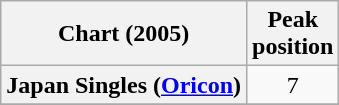<table class="wikitable plainrowheaders">
<tr>
<th>Chart (2005)</th>
<th>Peak<br>position</th>
</tr>
<tr>
<th scope="row">Japan Singles (<a href='#'>Oricon</a>)</th>
<td style="text-align:center;">7</td>
</tr>
<tr>
</tr>
</table>
